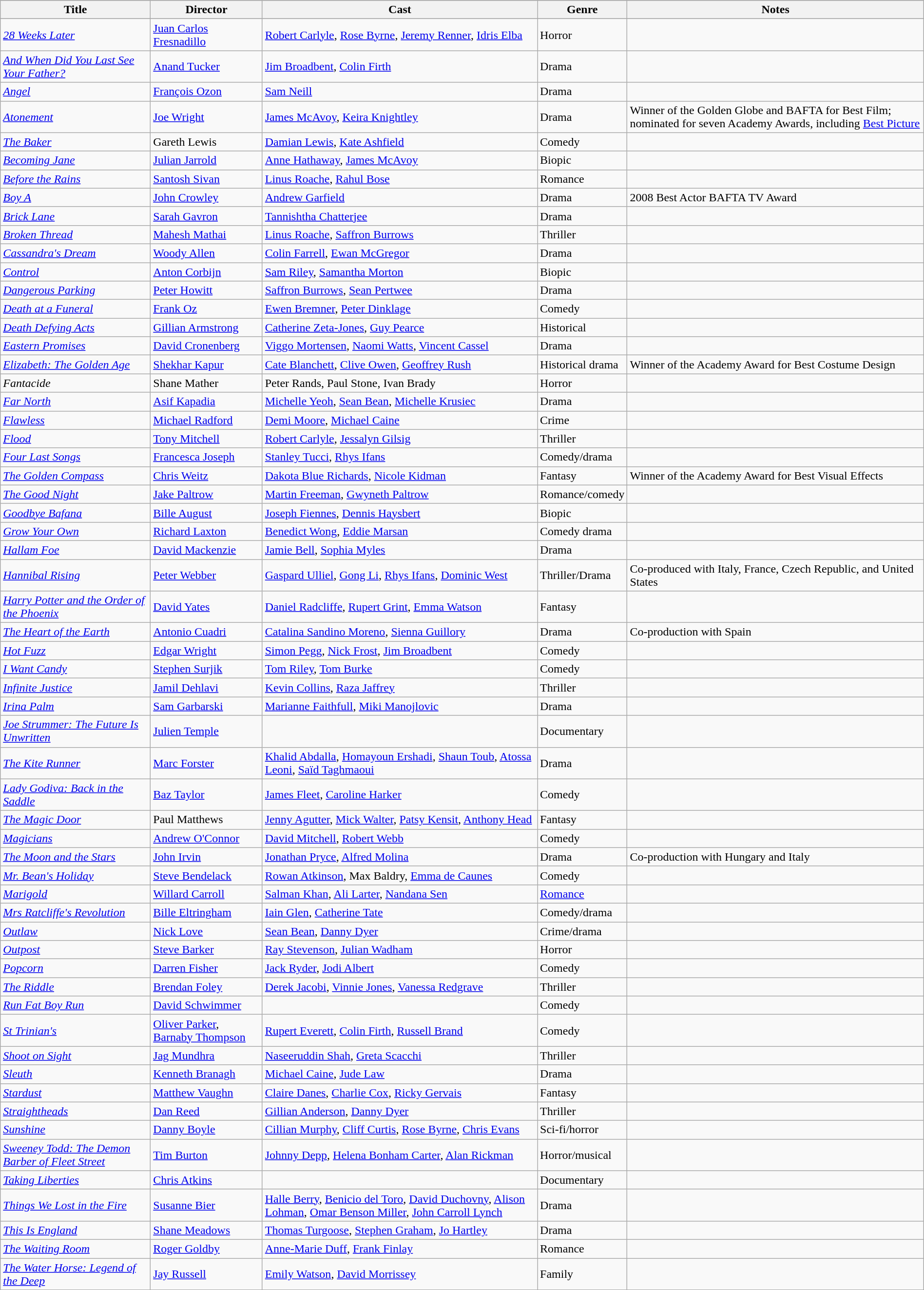<table class="wikitable sortable" style="width:100%;">
<tr>
</tr>
<tr>
<th>Title</th>
<th>Director</th>
<th>Cast</th>
<th>Genre</th>
<th>Notes</th>
</tr>
<tr>
</tr>
<tr>
<td><em><a href='#'>28 Weeks Later</a></em></td>
<td><a href='#'>Juan Carlos Fresnadillo</a></td>
<td><a href='#'>Robert Carlyle</a>, <a href='#'>Rose Byrne</a>, <a href='#'>Jeremy Renner</a>, <a href='#'>Idris Elba</a></td>
<td>Horror</td>
<td></td>
</tr>
<tr>
<td><em><a href='#'>And When Did You Last See Your Father?</a></em></td>
<td><a href='#'>Anand Tucker</a></td>
<td><a href='#'>Jim Broadbent</a>, <a href='#'>Colin Firth</a></td>
<td>Drama</td>
<td></td>
</tr>
<tr>
<td><em><a href='#'>Angel</a></em></td>
<td><a href='#'>François Ozon</a></td>
<td><a href='#'>Sam Neill</a></td>
<td>Drama</td>
<td></td>
</tr>
<tr>
<td><em><a href='#'>Atonement</a></em></td>
<td><a href='#'>Joe Wright</a></td>
<td><a href='#'>James McAvoy</a>, <a href='#'>Keira Knightley</a></td>
<td>Drama</td>
<td>Winner of the Golden Globe and BAFTA for Best Film; nominated for seven Academy Awards, including <a href='#'>Best Picture</a></td>
</tr>
<tr>
<td><em><a href='#'>The Baker</a></em></td>
<td>Gareth Lewis</td>
<td><a href='#'>Damian Lewis</a>, <a href='#'>Kate Ashfield</a></td>
<td>Comedy</td>
<td></td>
</tr>
<tr>
<td><em><a href='#'>Becoming Jane</a></em></td>
<td><a href='#'>Julian Jarrold</a></td>
<td><a href='#'>Anne Hathaway</a>, <a href='#'>James McAvoy</a></td>
<td>Biopic</td>
<td></td>
</tr>
<tr>
<td><em><a href='#'>Before the Rains</a></em></td>
<td><a href='#'>Santosh Sivan</a></td>
<td><a href='#'>Linus Roache</a>, <a href='#'>Rahul Bose</a></td>
<td>Romance</td>
<td></td>
</tr>
<tr>
<td><em><a href='#'>Boy A</a></em></td>
<td><a href='#'>John Crowley</a></td>
<td><a href='#'>Andrew Garfield</a></td>
<td>Drama</td>
<td>2008 Best Actor BAFTA TV Award</td>
</tr>
<tr>
<td><em><a href='#'>Brick Lane</a></em></td>
<td><a href='#'>Sarah Gavron</a></td>
<td><a href='#'>Tannishtha Chatterjee</a></td>
<td>Drama</td>
<td></td>
</tr>
<tr>
<td><em><a href='#'>Broken Thread</a></em></td>
<td><a href='#'>Mahesh Mathai</a></td>
<td><a href='#'>Linus Roache</a>, <a href='#'>Saffron Burrows</a></td>
<td>Thriller</td>
<td></td>
</tr>
<tr>
<td><em><a href='#'>Cassandra's Dream</a></em></td>
<td><a href='#'>Woody Allen</a></td>
<td><a href='#'>Colin Farrell</a>, <a href='#'>Ewan McGregor</a></td>
<td>Drama</td>
<td></td>
</tr>
<tr>
<td><em><a href='#'>Control</a></em></td>
<td><a href='#'>Anton Corbijn</a></td>
<td><a href='#'>Sam Riley</a>, <a href='#'>Samantha Morton</a></td>
<td>Biopic</td>
<td></td>
</tr>
<tr>
<td><em><a href='#'>Dangerous Parking</a></em></td>
<td><a href='#'>Peter Howitt</a></td>
<td><a href='#'>Saffron Burrows</a>, <a href='#'>Sean Pertwee</a></td>
<td>Drama</td>
<td></td>
</tr>
<tr>
<td><em><a href='#'>Death at a Funeral</a></em></td>
<td><a href='#'>Frank Oz</a></td>
<td><a href='#'>Ewen Bremner</a>, <a href='#'>Peter Dinklage</a></td>
<td>Comedy</td>
<td></td>
</tr>
<tr>
<td><em><a href='#'>Death Defying Acts</a></em></td>
<td><a href='#'>Gillian Armstrong</a></td>
<td><a href='#'>Catherine Zeta-Jones</a>, <a href='#'>Guy Pearce</a></td>
<td>Historical</td>
<td></td>
</tr>
<tr>
<td><em><a href='#'>Eastern Promises</a></em></td>
<td><a href='#'>David Cronenberg</a></td>
<td><a href='#'>Viggo Mortensen</a>, <a href='#'>Naomi Watts</a>, <a href='#'>Vincent Cassel</a></td>
<td>Drama</td>
<td></td>
</tr>
<tr>
<td><em><a href='#'>Elizabeth: The Golden Age</a></em></td>
<td><a href='#'>Shekhar Kapur</a></td>
<td><a href='#'>Cate Blanchett</a>, <a href='#'>Clive Owen</a>, <a href='#'>Geoffrey Rush</a></td>
<td>Historical drama</td>
<td>Winner of the Academy Award for Best Costume Design</td>
</tr>
<tr>
<td><em>Fantacide</em></td>
<td>Shane Mather</td>
<td>Peter Rands, Paul Stone, Ivan Brady</td>
<td>Horror</td>
<td></td>
</tr>
<tr>
<td><em><a href='#'>Far North</a></em></td>
<td><a href='#'>Asif Kapadia</a></td>
<td><a href='#'>Michelle Yeoh</a>, <a href='#'>Sean Bean</a>, <a href='#'>Michelle Krusiec</a></td>
<td>Drama</td>
<td></td>
</tr>
<tr>
<td><em><a href='#'>Flawless</a></em></td>
<td><a href='#'>Michael Radford</a></td>
<td><a href='#'>Demi Moore</a>, <a href='#'>Michael Caine</a></td>
<td>Crime</td>
<td></td>
</tr>
<tr>
<td><em><a href='#'>Flood</a></em></td>
<td><a href='#'>Tony Mitchell</a></td>
<td><a href='#'>Robert Carlyle</a>, <a href='#'>Jessalyn Gilsig</a></td>
<td>Thriller</td>
<td></td>
</tr>
<tr>
<td><em><a href='#'>Four Last Songs</a></em></td>
<td><a href='#'>Francesca Joseph</a></td>
<td><a href='#'>Stanley Tucci</a>, <a href='#'>Rhys Ifans</a></td>
<td>Comedy/drama</td>
<td></td>
</tr>
<tr>
<td><em><a href='#'>The Golden Compass</a></em></td>
<td><a href='#'>Chris Weitz</a></td>
<td><a href='#'>Dakota Blue Richards</a>, <a href='#'>Nicole Kidman</a></td>
<td>Fantasy</td>
<td>Winner of the Academy Award for Best Visual Effects</td>
</tr>
<tr>
<td><em><a href='#'>The Good Night</a></em></td>
<td><a href='#'>Jake Paltrow</a></td>
<td><a href='#'>Martin Freeman</a>, <a href='#'>Gwyneth Paltrow</a></td>
<td>Romance/comedy</td>
<td></td>
</tr>
<tr>
<td><em><a href='#'>Goodbye Bafana</a></em></td>
<td><a href='#'>Bille August</a></td>
<td><a href='#'>Joseph Fiennes</a>, <a href='#'>Dennis Haysbert</a></td>
<td>Biopic</td>
<td></td>
</tr>
<tr>
<td><em><a href='#'>Grow Your Own</a></em></td>
<td><a href='#'>Richard Laxton</a></td>
<td><a href='#'>Benedict Wong</a>, <a href='#'>Eddie Marsan</a></td>
<td>Comedy drama</td>
<td></td>
</tr>
<tr>
<td><em><a href='#'>Hallam Foe</a></em></td>
<td><a href='#'>David Mackenzie</a></td>
<td><a href='#'>Jamie Bell</a>, <a href='#'>Sophia Myles</a></td>
<td>Drama</td>
<td></td>
</tr>
<tr>
<td><em><a href='#'>Hannibal Rising</a></em></td>
<td><a href='#'>Peter Webber</a></td>
<td><a href='#'>Gaspard Ulliel</a>, <a href='#'>Gong Li</a>, <a href='#'>Rhys Ifans</a>, <a href='#'>Dominic West</a></td>
<td>Thriller/Drama</td>
<td>Co-produced with Italy, France, Czech Republic, and United States</td>
</tr>
<tr>
<td><em><a href='#'>Harry Potter and the Order of the Phoenix</a></em></td>
<td><a href='#'>David Yates</a></td>
<td><a href='#'>Daniel Radcliffe</a>, <a href='#'>Rupert Grint</a>, <a href='#'>Emma Watson</a></td>
<td>Fantasy</td>
<td></td>
</tr>
<tr>
<td><em><a href='#'>The Heart of the Earth</a></em></td>
<td><a href='#'>Antonio Cuadri</a></td>
<td><a href='#'>Catalina Sandino Moreno</a>, <a href='#'>Sienna Guillory</a></td>
<td>Drama</td>
<td>Co-production with Spain </td>
</tr>
<tr>
<td><em><a href='#'>Hot Fuzz</a></em></td>
<td><a href='#'>Edgar Wright</a></td>
<td><a href='#'>Simon Pegg</a>, <a href='#'>Nick Frost</a>, <a href='#'>Jim Broadbent</a></td>
<td>Comedy</td>
<td></td>
</tr>
<tr>
<td><em><a href='#'>I Want Candy</a></em></td>
<td><a href='#'>Stephen Surjik</a></td>
<td><a href='#'>Tom Riley</a>, <a href='#'>Tom Burke</a></td>
<td>Comedy</td>
<td></td>
</tr>
<tr>
<td><em><a href='#'>Infinite Justice</a></em></td>
<td><a href='#'>Jamil Dehlavi</a></td>
<td><a href='#'>Kevin Collins</a>, <a href='#'>Raza Jaffrey</a></td>
<td>Thriller</td>
<td></td>
</tr>
<tr>
<td><em><a href='#'>Irina Palm</a></em></td>
<td><a href='#'>Sam Garbarski</a></td>
<td><a href='#'>Marianne Faithfull</a>, <a href='#'>Miki Manojlovic</a></td>
<td>Drama</td>
<td></td>
</tr>
<tr>
<td><em><a href='#'>Joe Strummer: The Future Is Unwritten</a></em></td>
<td><a href='#'>Julien Temple</a></td>
<td></td>
<td>Documentary</td>
<td></td>
</tr>
<tr>
<td><em><a href='#'>The Kite Runner</a></em></td>
<td><a href='#'>Marc Forster</a></td>
<td><a href='#'>Khalid Abdalla</a>, <a href='#'>Homayoun Ershadi</a>, <a href='#'>Shaun Toub</a>, <a href='#'>Atossa Leoni</a>, <a href='#'>Saïd Taghmaoui</a></td>
<td>Drama</td>
<td></td>
</tr>
<tr>
<td><em><a href='#'>Lady Godiva: Back in the Saddle</a></em></td>
<td><a href='#'>Baz Taylor</a></td>
<td><a href='#'>James Fleet</a>, <a href='#'>Caroline Harker</a></td>
<td>Comedy</td>
<td></td>
</tr>
<tr>
<td><em><a href='#'>The Magic Door</a></em></td>
<td>Paul Matthews</td>
<td><a href='#'>Jenny Agutter</a>, <a href='#'>Mick Walter</a>, <a href='#'>Patsy Kensit</a>, <a href='#'>Anthony Head</a></td>
<td>Fantasy</td>
</tr>
<tr>
<td><em><a href='#'>Magicians</a></em></td>
<td><a href='#'>Andrew O'Connor</a></td>
<td><a href='#'>David Mitchell</a>, <a href='#'>Robert Webb</a></td>
<td>Comedy</td>
<td></td>
</tr>
<tr>
<td><em><a href='#'>The Moon and the Stars</a></em></td>
<td><a href='#'>John Irvin</a></td>
<td><a href='#'>Jonathan Pryce</a>, <a href='#'>Alfred Molina</a></td>
<td>Drama</td>
<td>Co-production with Hungary and Italy</td>
</tr>
<tr>
<td><em><a href='#'>Mr. Bean's Holiday</a></em></td>
<td><a href='#'>Steve Bendelack</a></td>
<td><a href='#'>Rowan Atkinson</a>, Max Baldry, <a href='#'>Emma de Caunes</a></td>
<td>Comedy</td>
<td></td>
</tr>
<tr>
<td><em><a href='#'>Marigold</a></em></td>
<td><a href='#'>Willard Carroll</a></td>
<td><a href='#'>Salman Khan</a>, <a href='#'>Ali Larter</a>, <a href='#'>Nandana Sen</a></td>
<td><a href='#'>Romance</a></td>
</tr>
<tr>
<td><em><a href='#'>Mrs Ratcliffe's Revolution</a></em></td>
<td><a href='#'>Bille Eltringham</a></td>
<td><a href='#'>Iain Glen</a>, <a href='#'>Catherine Tate</a></td>
<td>Comedy/drama</td>
<td></td>
</tr>
<tr>
<td><em><a href='#'>Outlaw</a></em></td>
<td><a href='#'>Nick Love</a></td>
<td><a href='#'>Sean Bean</a>, <a href='#'>Danny Dyer</a></td>
<td>Crime/drama</td>
<td></td>
</tr>
<tr>
<td><em><a href='#'>Outpost</a></em></td>
<td><a href='#'>Steve Barker</a></td>
<td><a href='#'>Ray Stevenson</a>, <a href='#'>Julian Wadham</a></td>
<td>Horror</td>
<td></td>
</tr>
<tr>
<td><em><a href='#'>Popcorn</a></em></td>
<td><a href='#'>Darren Fisher</a></td>
<td><a href='#'>Jack Ryder</a>, <a href='#'>Jodi Albert</a></td>
<td>Comedy</td>
<td></td>
</tr>
<tr>
<td><em><a href='#'>The Riddle</a></em></td>
<td><a href='#'>Brendan Foley</a></td>
<td><a href='#'>Derek Jacobi</a>, <a href='#'>Vinnie Jones</a>, <a href='#'>Vanessa Redgrave</a></td>
<td>Thriller</td>
<td></td>
</tr>
<tr>
<td><em><a href='#'>Run Fat Boy Run</a></em></td>
<td><a href='#'>David Schwimmer</a></td>
<td></td>
<td>Comedy</td>
<td></td>
</tr>
<tr>
<td><em><a href='#'>St Trinian's</a></em></td>
<td><a href='#'>Oliver Parker</a>, <a href='#'>Barnaby Thompson</a></td>
<td><a href='#'>Rupert Everett</a>, <a href='#'>Colin Firth</a>, <a href='#'>Russell Brand</a></td>
<td>Comedy</td>
<td></td>
</tr>
<tr>
<td><em><a href='#'>Shoot on Sight</a></em></td>
<td><a href='#'>Jag Mundhra</a></td>
<td><a href='#'>Naseeruddin Shah</a>, <a href='#'>Greta Scacchi</a></td>
<td>Thriller</td>
<td></td>
</tr>
<tr>
<td><em><a href='#'>Sleuth</a></em></td>
<td><a href='#'>Kenneth Branagh</a></td>
<td><a href='#'>Michael Caine</a>, <a href='#'>Jude Law</a></td>
<td>Drama</td>
<td></td>
</tr>
<tr>
<td><em><a href='#'>Stardust</a></em></td>
<td><a href='#'>Matthew Vaughn</a></td>
<td><a href='#'>Claire Danes</a>, <a href='#'>Charlie Cox</a>, <a href='#'>Ricky Gervais</a></td>
<td>Fantasy</td>
<td></td>
</tr>
<tr>
<td><em><a href='#'>Straightheads</a></em></td>
<td><a href='#'>Dan Reed</a></td>
<td><a href='#'>Gillian Anderson</a>, <a href='#'>Danny Dyer</a></td>
<td>Thriller</td>
<td></td>
</tr>
<tr>
<td><em><a href='#'>Sunshine</a></em></td>
<td><a href='#'>Danny Boyle</a></td>
<td><a href='#'>Cillian Murphy</a>, <a href='#'>Cliff Curtis</a>, <a href='#'>Rose Byrne</a>, <a href='#'>Chris Evans</a></td>
<td>Sci-fi/horror</td>
<td></td>
</tr>
<tr>
<td><em><a href='#'>Sweeney Todd: The Demon Barber of Fleet Street</a></em></td>
<td><a href='#'>Tim Burton</a></td>
<td><a href='#'>Johnny Depp</a>, <a href='#'>Helena Bonham Carter</a>, <a href='#'>Alan Rickman</a></td>
<td>Horror/musical</td>
<td></td>
</tr>
<tr>
<td><em><a href='#'>Taking Liberties</a></em></td>
<td><a href='#'>Chris Atkins</a></td>
<td></td>
<td>Documentary</td>
<td></td>
</tr>
<tr>
<td><em><a href='#'>Things We Lost in the Fire</a></em></td>
<td><a href='#'>Susanne Bier</a></td>
<td><a href='#'>Halle Berry</a>, <a href='#'>Benicio del Toro</a>, <a href='#'>David Duchovny</a>, <a href='#'>Alison Lohman</a>, <a href='#'>Omar Benson Miller</a>, <a href='#'>John Carroll Lynch</a></td>
<td>Drama</td>
<td></td>
</tr>
<tr>
<td><em><a href='#'>This Is England</a></em></td>
<td><a href='#'>Shane Meadows</a></td>
<td><a href='#'>Thomas Turgoose</a>, <a href='#'>Stephen Graham</a>, <a href='#'>Jo Hartley</a></td>
<td>Drama</td>
<td></td>
</tr>
<tr>
<td><em><a href='#'>The Waiting Room</a></em></td>
<td><a href='#'>Roger Goldby</a></td>
<td><a href='#'>Anne-Marie Duff</a>, <a href='#'>Frank Finlay</a></td>
<td>Romance</td>
<td></td>
</tr>
<tr>
<td><em><a href='#'>The Water Horse: Legend of the Deep</a></em></td>
<td><a href='#'>Jay Russell</a></td>
<td><a href='#'>Emily Watson</a>, <a href='#'>David Morrissey</a></td>
<td>Family</td>
<td></td>
</tr>
<tr>
</tr>
</table>
